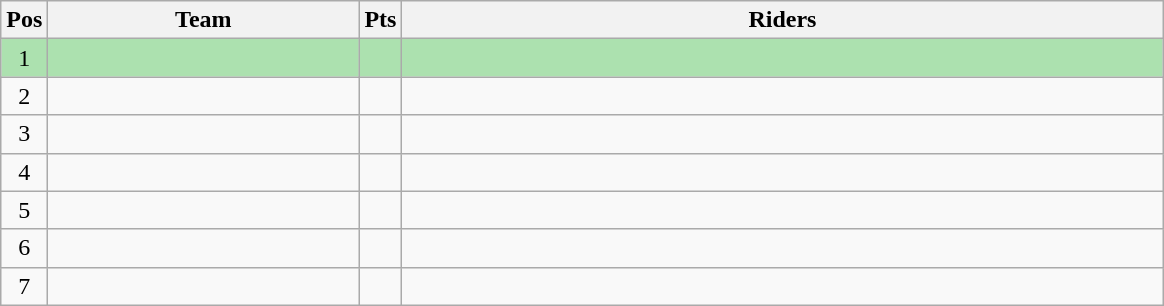<table class="wikitable" style="font-size: 100%">
<tr>
<th width=20>Pos</th>
<th width=200>Team</th>
<th width=20>Pts</th>
<th width=500>Riders</th>
</tr>
<tr align=center style="background:#ACE1AF;">
<td>1</td>
<td align="left"></td>
<td></td>
<td></td>
</tr>
<tr align=center>
<td>2</td>
<td align="left"></td>
<td></td>
<td></td>
</tr>
<tr align=center>
<td>3</td>
<td align="left"></td>
<td></td>
<td></td>
</tr>
<tr align=center>
<td>4</td>
<td align="left"></td>
<td></td>
<td></td>
</tr>
<tr align=center>
<td>5</td>
<td align="left"></td>
<td></td>
<td></td>
</tr>
<tr align=center>
<td>6</td>
<td align="left"></td>
<td></td>
<td></td>
</tr>
<tr align=center>
<td>7</td>
<td align="left"></td>
<td></td>
<td></td>
</tr>
</table>
